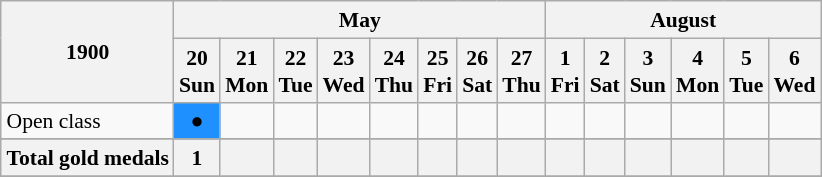<table class="wikitable" style="margin:0.5em auto; font-size:90%; line-height:1.25em;">
<tr>
<th rowspan=2>1900</th>
<th colspan=8>May</th>
<th colspan=6>August</th>
</tr>
<tr>
<th>20<br>Sun</th>
<th>21<br>Mon</th>
<th>22<br>Tue</th>
<th>23<br>Wed</th>
<th>24<br>Thu</th>
<th>25<br>Fri</th>
<th>26<br>Sat</th>
<th>27<br>Thu</th>
<th>1<br>Fri</th>
<th>2<br>Sat</th>
<th>3<br>Sun</th>
<th>4<br>Mon</th>
<th>5<br>Tue</th>
<th>6<br>Wed</th>
</tr>
<tr align="center">
<td align="left">Open class</td>
<td bgcolor=DodgerBlue><span>●</span></td>
<td></td>
<td></td>
<td></td>
<td></td>
<td></td>
<td></td>
<td></td>
<td></td>
<td></td>
<td></td>
<td></td>
<td></td>
<td></td>
</tr>
<tr align="center">
</tr>
<tr>
<th>Total gold medals</th>
<th>1</th>
<th></th>
<th></th>
<th></th>
<th></th>
<th></th>
<th></th>
<th></th>
<th></th>
<th></th>
<th></th>
<th></th>
<th></th>
<th></th>
</tr>
<tr>
</tr>
</table>
